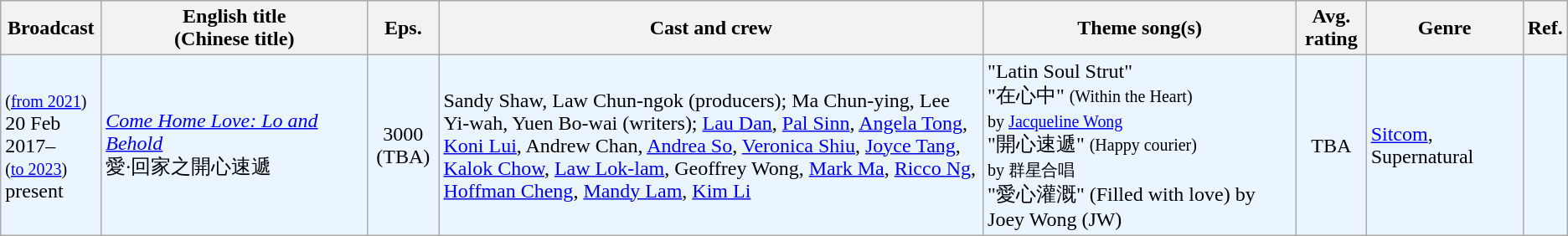<table class="wikitable sortable">
<tr>
<th>Broadcast</th>
<th style="width:17%;">English title <br> (Chinese title)</th>
<th>Eps.</th>
<th>Cast and crew</th>
<th style="width:20%;">Theme song(s)</th>
<th>Avg. rating</th>
<th style="width:10%;">Genre</th>
<th>Ref.</th>
</tr>
<tr ---- bgcolor="#ebf5ff">
<td><small>(<a href='#'>from 2021</a>) </small><br> 20 Feb 2017–<br><small>(<a href='#'>to 2023</a>)</small><br>present</td>
<td><em><a href='#'>Come Home Love: Lo and Behold</a></em> <br>愛·回家之開心速遞</td>
<td style="text-align:center;">3000 (TBA)</td>
<td>Sandy Shaw, Law Chun-ngok (producers); Ma Chun-ying, Lee Yi-wah, Yuen Bo-wai (writers); <a href='#'>Lau Dan</a>, <a href='#'>Pal Sinn</a>, <a href='#'>Angela Tong</a>, <a href='#'>Koni Lui</a>, Andrew Chan, <a href='#'>Andrea So</a>, <a href='#'>Veronica Shiu</a>, <a href='#'>Joyce Tang</a>, <a href='#'>Kalok Chow</a>, <a href='#'>Law Lok-lam</a>, Geoffrey Wong, <a href='#'>Mark Ma</a>, <a href='#'>Ricco Ng</a>, <a href='#'>Hoffman Cheng</a>, <a href='#'>Mandy Lam</a>, <a href='#'>Kim Li</a></td>
<td>"Latin Soul Strut"<br>"在心中" <small>(Within the Heart)</small><br><small>by <a href='#'>Jacqueline Wong</a></small>  <br> "開心速遞" <small> (Happy courier)<br> </small> <small> by 群星合唱 </small>  <br>"愛心灌溉" (Filled with love) by Joey Wong (JW)</td>
<td style="text-align:center;">TBA</td>
<td><a href='#'>Sitcom</a>, Supernatural</td>
<td style="text-align:center;"><br></td>
</tr>
</table>
